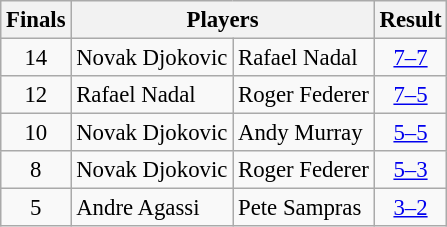<table class="wikitable nowrap" style="font-size:95%">
<tr>
<th scope="col" style="width:20">Finals</th>
<th scope="col" colspan="2">Players</th>
<th>Result</th>
</tr>
<tr>
<td style="text-align:center;">14</td>
<td> Novak Djokovic</td>
<td> Rafael Nadal</td>
<td style="text-align:center;"><a href='#'>7–7</a></td>
</tr>
<tr>
<td style="text-align:center;">12</td>
<td> Rafael Nadal</td>
<td> Roger Federer</td>
<td style="text-align:center;"><a href='#'>7–5</a></td>
</tr>
<tr>
<td style="text-align:center;">10</td>
<td> Novak Djokovic</td>
<td> Andy Murray</td>
<td style="text-align:center;"><a href='#'>5–5</a></td>
</tr>
<tr>
<td style="text-align:center;">8</td>
<td> Novak Djokovic</td>
<td> Roger Federer</td>
<td style="text-align:center;"><a href='#'>5–3</a></td>
</tr>
<tr>
<td style="text-align:center;">5</td>
<td> Andre Agassi</td>
<td> Pete Sampras</td>
<td style="text-align:center;"><a href='#'>3–2</a></td>
</tr>
</table>
